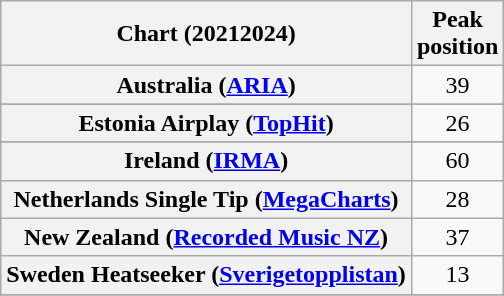<table class="wikitable sortable plainrowheaders" style="text-align:center">
<tr>
<th scope="col">Chart (20212024)</th>
<th scope="col">Peak<br>position</th>
</tr>
<tr>
<th scope="row">Australia (<a href='#'>ARIA</a>)</th>
<td>39</td>
</tr>
<tr>
</tr>
<tr>
</tr>
<tr>
<th scope="row">Estonia Airplay (<a href='#'>TopHit</a>)</th>
<td>26</td>
</tr>
<tr>
</tr>
<tr>
<th scope="row">Ireland (<a href='#'>IRMA</a>)</th>
<td>60</td>
</tr>
<tr>
<th scope="row">Netherlands Single Tip (<a href='#'>MegaCharts</a>)</th>
<td>28</td>
</tr>
<tr>
<th scope="row">New Zealand (<a href='#'>Recorded Music NZ</a>)</th>
<td>37</td>
</tr>
<tr>
<th scope="row">Sweden Heatseeker (<a href='#'>Sverigetopplistan</a>)</th>
<td>13</td>
</tr>
<tr>
</tr>
<tr>
</tr>
<tr>
</tr>
</table>
